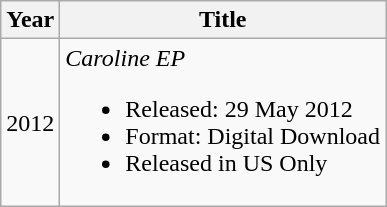<table class="wikitable">
<tr>
<th>Year</th>
<th>Title</th>
</tr>
<tr>
<td>2012</td>
<td><em>Caroline EP</em><br><ul><li>Released: 29 May 2012</li><li>Format: Digital Download</li><li>Released in US Only</li></ul></td>
</tr>
</table>
